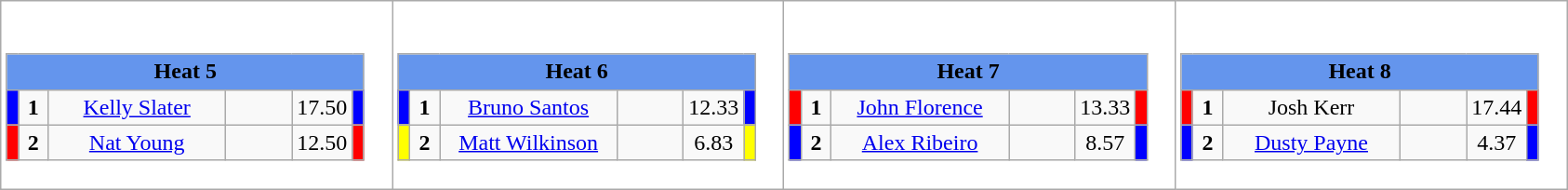<table class="wikitable" style="background:#fff;">
<tr>
<td><div><br><table class="wikitable">
<tr>
<td colspan="6"  style="text-align:center; background:#6495ed;"><strong>Heat 5</strong></td>
</tr>
<tr>
<td style="width:01px; background: #00f;"></td>
<td style="width:14px; text-align:center;"><strong>1</strong></td>
<td style="width:120px; text-align:center;"><a href='#'>Kelly Slater</a></td>
<td style="width:40px; text-align:center;"></td>
<td style="width:20px; text-align:center;">17.50</td>
<td style="width:01px; background: #00f;"></td>
</tr>
<tr>
<td style="width:01px; background: #f00;"></td>
<td style="width:14px; text-align:center;"><strong>2</strong></td>
<td style="width:120px; text-align:center;"><a href='#'>Nat Young</a></td>
<td style="width:40px; text-align:center;"></td>
<td style="width:20px; text-align:center;">12.50</td>
<td style="width:01px; background: #f00;"></td>
</tr>
</table>
</div></td>
<td><div><br><table class="wikitable">
<tr>
<td colspan="6"  style="text-align:center; background:#6495ed;"><strong>Heat 6</strong></td>
</tr>
<tr>
<td style="width:01px; background: #00f;"></td>
<td style="width:14px; text-align:center;"><strong>1</strong></td>
<td style="width:120px; text-align:center;"><a href='#'>Bruno Santos</a></td>
<td style="width:40px; text-align:center;"></td>
<td style="width:20px; text-align:center;">12.33</td>
<td style="width:01px; background: #00f;"></td>
</tr>
<tr>
<td style="width:01px; background: #ff0;"></td>
<td style="width:14px; text-align:center;"><strong>2</strong></td>
<td style="width:120px; text-align:center;"><a href='#'>Matt Wilkinson</a></td>
<td style="width:40px; text-align:center;"></td>
<td style="width:20px; text-align:center;">6.83</td>
<td style="width:01px; background: #ff0;"></td>
</tr>
</table>
</div></td>
<td><div><br><table class="wikitable">
<tr>
<td colspan="6"  style="text-align:center; background:#6495ed;"><strong>Heat 7</strong></td>
</tr>
<tr>
<td style="width:01px; background: #f00;"></td>
<td style="width:14px; text-align:center;"><strong>1</strong></td>
<td style="width:120px; text-align:center;"><a href='#'>John Florence</a></td>
<td style="width:40px; text-align:center;"></td>
<td style="width:20px; text-align:center;">13.33</td>
<td style="width:01px; background: #f00;"></td>
</tr>
<tr>
<td style="width:01px; background: #00f;"></td>
<td style="width:14px; text-align:center;"><strong>2</strong></td>
<td style="width:120px; text-align:center;"><a href='#'>Alex Ribeiro</a></td>
<td style="width:40px; text-align:center;"></td>
<td style="width:20px; text-align:center;">8.57</td>
<td style="width:01px; background: #00f;"></td>
</tr>
</table>
</div></td>
<td><div><br><table class="wikitable">
<tr>
<td colspan="6"  style="text-align:center; background:#6495ed;"><strong>Heat 8</strong></td>
</tr>
<tr>
<td style="width:01px; background: #f00;"></td>
<td style="width:14px; text-align:center;"><strong>1</strong></td>
<td style="width:120px; text-align:center;">Josh Kerr</td>
<td style="width:40px; text-align:center;"></td>
<td style="width:20px; text-align:center;">17.44</td>
<td style="width:01px; background: #f00;"></td>
</tr>
<tr>
<td style="width:01px; background: #00f;"></td>
<td style="width:14px; text-align:center;"><strong>2</strong></td>
<td style="width:120px; text-align:center;"><a href='#'>Dusty Payne</a></td>
<td style="width:40px; text-align:center;"></td>
<td style="width:20px; text-align:center;">4.37</td>
<td style="width:01px; background: #00f;"></td>
</tr>
</table>
</div></td>
</tr>
</table>
